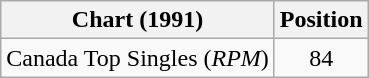<table class="wikitable sortable">
<tr>
<th>Chart (1991)</th>
<th>Position</th>
</tr>
<tr>
<td align="left">Canada Top Singles (<em>RPM</em>)</td>
<td align="center">84</td>
</tr>
</table>
